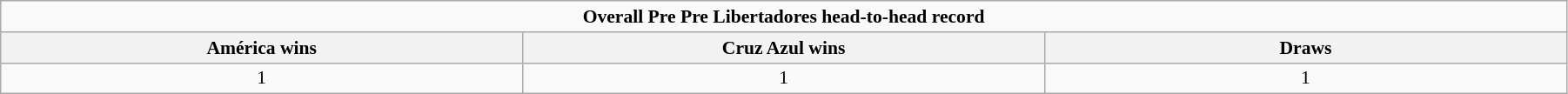<table class="wikitable" style="font-size:90%;width:95%;text-align:center">
<tr>
<td colspan="3"><strong>Overall Pre Pre Libertadores head-to-head record</strong></td>
</tr>
<tr>
<th width="33%">América wins</th>
<th width="33%">Cruz Azul wins</th>
<th width="33%">Draws</th>
</tr>
<tr>
<td>1</td>
<td>1</td>
<td>1</td>
</tr>
</table>
